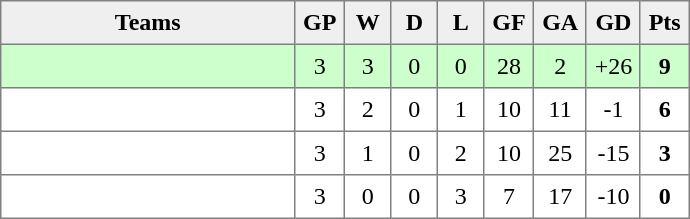<table style=border-collapse:collapse border=1 cellspacing=0 cellpadding=5>
<tr align=center bgcolor=#efefef>
<th width=185>Teams</th>
<th width=20>GP</th>
<th width=20>W</th>
<th width=20>D</th>
<th width=20>L</th>
<th width=20>GF</th>
<th width=20>GA</th>
<th width=20>GD</th>
<th width=20>Pts<br></th>
</tr>
<tr align=center bgcolor="ccffcc">
<td style="text-align:left;"></td>
<td>3</td>
<td>3</td>
<td>0</td>
<td>0</td>
<td>28</td>
<td>2</td>
<td>+26</td>
<td><strong>9</strong></td>
</tr>
<tr align=center>
<td style="text-align:left;"></td>
<td>3</td>
<td>2</td>
<td>0</td>
<td>1</td>
<td>10</td>
<td>11</td>
<td>-1</td>
<td><strong>6</strong></td>
</tr>
<tr align=center>
<td style="text-align:left;"></td>
<td>3</td>
<td>1</td>
<td>0</td>
<td>2</td>
<td>10</td>
<td>25</td>
<td>-15</td>
<td><strong>3</strong></td>
</tr>
<tr align=center>
<td style="text-align:left;"></td>
<td>3</td>
<td>0</td>
<td>0</td>
<td>3</td>
<td>7</td>
<td>17</td>
<td>-10</td>
<td><strong>0</strong></td>
</tr>
</table>
